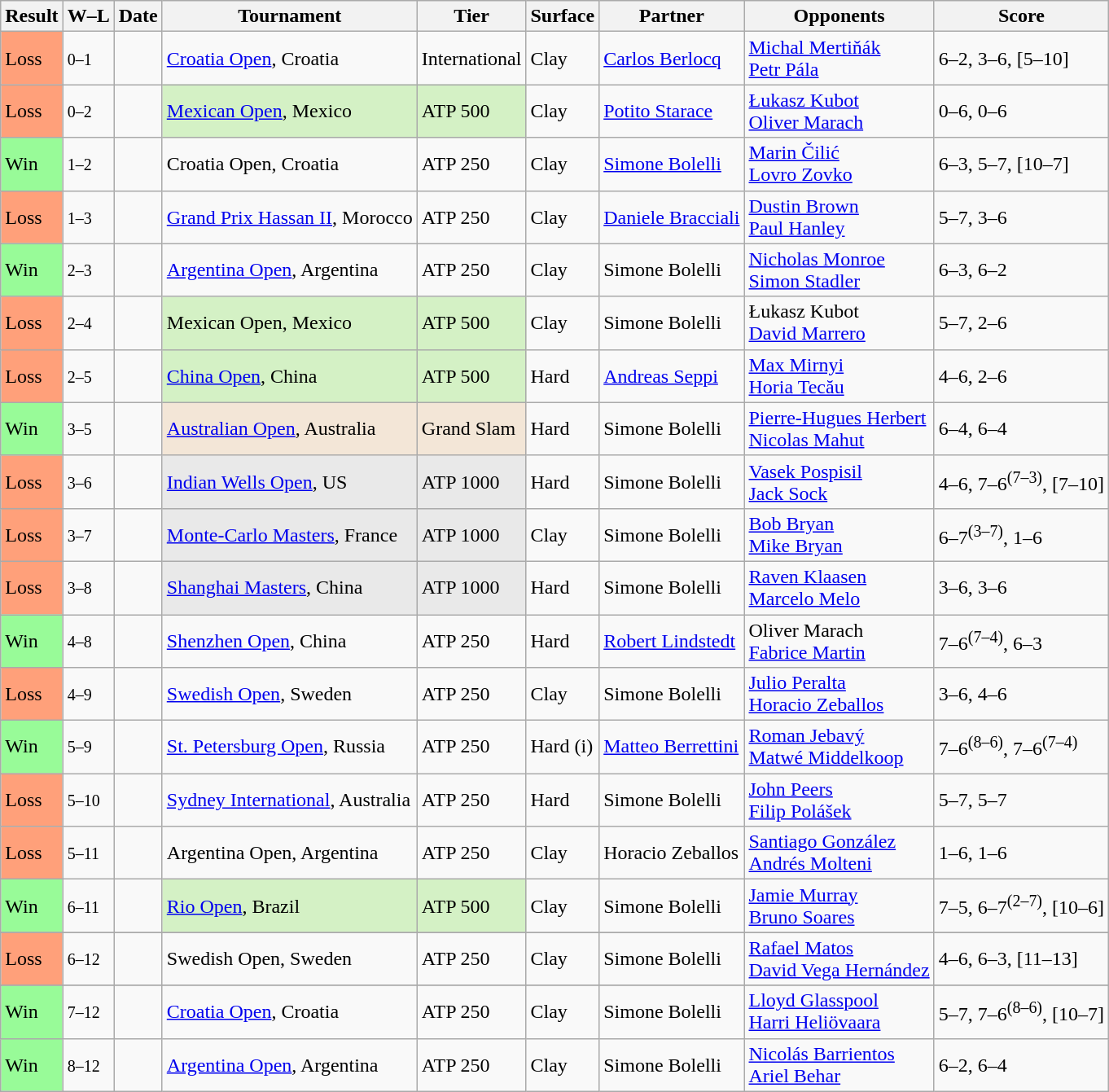<table class="sortable wikitable">
<tr>
<th>Result</th>
<th class=unsortable>W–L</th>
<th>Date</th>
<th>Tournament</th>
<th>Tier</th>
<th>Surface</th>
<th>Partner</th>
<th>Opponents</th>
<th class=unsortable>Score</th>
</tr>
<tr>
<td bgcolor=FFA07A>Loss</td>
<td><small>0–1</small></td>
<td><a href='#'></a></td>
<td><a href='#'>Croatia Open</a>, Croatia</td>
<td>International</td>
<td>Clay</td>
<td> <a href='#'>Carlos Berlocq</a></td>
<td> <a href='#'>Michal Mertiňák</a><br> <a href='#'>Petr Pála</a></td>
<td>6–2, 3–6, [5–10]</td>
</tr>
<tr>
<td bgcolor=FFA07A>Loss</td>
<td><small>0–2</small></td>
<td><a href='#'></a></td>
<td style=background:#D4F1C5><a href='#'>Mexican Open</a>, Mexico</td>
<td style=background:#D4F1C5>ATP 500</td>
<td>Clay</td>
<td> <a href='#'>Potito Starace</a></td>
<td> <a href='#'>Łukasz Kubot</a><br> <a href='#'>Oliver Marach</a></td>
<td>0–6, 0–6</td>
</tr>
<tr>
<td bgcolor=98FB98>Win</td>
<td><small>1–2</small></td>
<td><a href='#'></a></td>
<td>Croatia Open, Croatia</td>
<td>ATP 250</td>
<td>Clay</td>
<td> <a href='#'>Simone Bolelli</a></td>
<td> <a href='#'>Marin Čilić</a><br> <a href='#'>Lovro Zovko</a></td>
<td>6–3, 5–7, [10–7]</td>
</tr>
<tr>
<td bgcolor=FFA07A>Loss</td>
<td><small>1–3</small></td>
<td><a href='#'></a></td>
<td><a href='#'>Grand Prix Hassan II</a>, Morocco</td>
<td>ATP 250</td>
<td>Clay</td>
<td> <a href='#'>Daniele Bracciali</a></td>
<td> <a href='#'>Dustin Brown</a><br> <a href='#'>Paul Hanley</a></td>
<td>5–7, 3–6</td>
</tr>
<tr>
<td bgcolor=98FB98>Win</td>
<td><small>2–3</small></td>
<td><a href='#'></a></td>
<td><a href='#'>Argentina Open</a>, Argentina</td>
<td>ATP 250</td>
<td>Clay</td>
<td> Simone Bolelli</td>
<td> <a href='#'>Nicholas Monroe</a><br> <a href='#'>Simon Stadler</a></td>
<td>6–3, 6–2</td>
</tr>
<tr>
<td bgcolor=FFA07A>Loss</td>
<td><small>2–4</small></td>
<td><a href='#'></a></td>
<td style=background:#D4F1C5>Mexican Open, Mexico</td>
<td style=background:#D4F1C5>ATP 500</td>
<td>Clay</td>
<td> Simone Bolelli</td>
<td> Łukasz Kubot<br> <a href='#'>David Marrero</a></td>
<td>5–7, 2–6</td>
</tr>
<tr>
<td bgcolor=FFA07A>Loss</td>
<td><small>2–5</small></td>
<td><a href='#'></a></td>
<td style=background:#D4F1C5><a href='#'>China Open</a>, China</td>
<td style=background:#D4F1C5>ATP 500</td>
<td>Hard</td>
<td> <a href='#'>Andreas Seppi</a></td>
<td> <a href='#'>Max Mirnyi</a><br> <a href='#'>Horia Tecău</a></td>
<td>4–6, 2–6</td>
</tr>
<tr>
<td bgcolor=98FB98>Win</td>
<td><small>3–5</small></td>
<td><a href='#'></a></td>
<td style=background:#F3E6D7><a href='#'>Australian Open</a>, Australia</td>
<td style=background:#F3E6D7>Grand Slam</td>
<td>Hard</td>
<td> Simone Bolelli</td>
<td> <a href='#'>Pierre-Hugues Herbert</a><br> <a href='#'>Nicolas Mahut</a></td>
<td>6–4, 6–4</td>
</tr>
<tr>
<td bgcolor=FFA07A>Loss</td>
<td><small>3–6</small></td>
<td><a href='#'></a></td>
<td style=background:#E9E9E9><a href='#'>Indian Wells Open</a>, US</td>
<td style=background:#E9E9E9>ATP 1000</td>
<td>Hard</td>
<td> Simone Bolelli</td>
<td> <a href='#'>Vasek Pospisil</a><br> <a href='#'>Jack Sock</a></td>
<td>4–6, 7–6<sup>(7–3)</sup>, [7–10]</td>
</tr>
<tr>
<td bgcolor=FFA07A>Loss</td>
<td><small>3–7</small></td>
<td><a href='#'></a></td>
<td style=background:#E9E9E9><a href='#'>Monte-Carlo Masters</a>, France</td>
<td style=background:#E9E9E9>ATP 1000</td>
<td>Clay</td>
<td> Simone Bolelli</td>
<td> <a href='#'>Bob Bryan</a><br> <a href='#'>Mike Bryan</a></td>
<td>6–7<sup>(3–7)</sup>, 1–6</td>
</tr>
<tr>
<td bgcolor=FFA07A>Loss</td>
<td><small>3–8</small></td>
<td><a href='#'></a></td>
<td style=background:#E9E9E9><a href='#'>Shanghai Masters</a>, China</td>
<td style=background:#E9E9E9>ATP 1000</td>
<td>Hard</td>
<td> Simone Bolelli</td>
<td> <a href='#'>Raven Klaasen</a><br> <a href='#'>Marcelo Melo</a></td>
<td>3–6, 3–6</td>
</tr>
<tr>
<td bgcolor=98FB98>Win</td>
<td><small>4–8</small></td>
<td><a href='#'></a></td>
<td><a href='#'>Shenzhen Open</a>, China</td>
<td>ATP 250</td>
<td>Hard</td>
<td> <a href='#'>Robert Lindstedt</a></td>
<td> Oliver Marach<br> <a href='#'>Fabrice Martin</a></td>
<td>7–6<sup>(7–4)</sup>, 6–3</td>
</tr>
<tr>
<td bgcolor=FFA07A>Loss</td>
<td><small>4–9</small></td>
<td><a href='#'></a></td>
<td><a href='#'>Swedish Open</a>, Sweden</td>
<td>ATP 250</td>
<td>Clay</td>
<td> Simone Bolelli</td>
<td> <a href='#'>Julio Peralta</a><br> <a href='#'>Horacio Zeballos</a></td>
<td>3–6, 4–6</td>
</tr>
<tr>
<td bgcolor=98FB98>Win</td>
<td><small>5–9</small></td>
<td><a href='#'></a></td>
<td><a href='#'>St. Petersburg Open</a>, Russia</td>
<td>ATP 250</td>
<td>Hard (i)</td>
<td> <a href='#'>Matteo Berrettini</a></td>
<td> <a href='#'>Roman Jebavý</a><br> <a href='#'>Matwé Middelkoop</a></td>
<td>7–6<sup>(8–6)</sup>, 7–6<sup>(7–4)</sup></td>
</tr>
<tr>
<td bgcolor=FFA07A>Loss</td>
<td><small>5–10</small></td>
<td><a href='#'></a></td>
<td><a href='#'>Sydney International</a>, Australia</td>
<td>ATP 250</td>
<td>Hard</td>
<td> Simone Bolelli</td>
<td> <a href='#'>John Peers</a><br> <a href='#'>Filip Polášek</a></td>
<td>5–7, 5–7</td>
</tr>
<tr>
<td bgcolor=FFA07A>Loss</td>
<td><small>5–11</small></td>
<td><a href='#'></a></td>
<td>Argentina Open, Argentina</td>
<td>ATP 250</td>
<td>Clay</td>
<td> Horacio Zeballos</td>
<td> <a href='#'>Santiago González</a><br> <a href='#'>Andrés Molteni</a></td>
<td>1–6, 1–6</td>
</tr>
<tr>
<td bgcolor=98FB98>Win</td>
<td><small>6–11</small></td>
<td><a href='#'></a></td>
<td style=background:#D4F1C5><a href='#'>Rio Open</a>, Brazil</td>
<td style=background:#D4F1C5>ATP 500</td>
<td>Clay</td>
<td> Simone Bolelli</td>
<td> <a href='#'>Jamie Murray</a><br> <a href='#'>Bruno Soares</a></td>
<td>7–5, 6–7<sup>(2–7)</sup>, [10–6]</td>
</tr>
<tr>
</tr>
<tr>
<td bgcolor=FFA07A>Loss</td>
<td><small>6–12</small></td>
<td><a href='#'></a></td>
<td>Swedish Open, Sweden</td>
<td>ATP 250</td>
<td>Clay</td>
<td> Simone Bolelli</td>
<td> <a href='#'>Rafael Matos</a> <br> <a href='#'>David Vega Hernández</a></td>
<td>4–6, 6–3, [11–13]</td>
</tr>
<tr>
</tr>
<tr>
<td bgcolor=98fb98>Win</td>
<td><small>7–12</small></td>
<td><a href='#'></a></td>
<td><a href='#'>Croatia Open</a>, Croatia</td>
<td>ATP 250</td>
<td>Clay</td>
<td> Simone Bolelli</td>
<td> <a href='#'>Lloyd Glasspool</a><br> <a href='#'>Harri Heliövaara</a></td>
<td>5–7, 7–6<sup>(8–6)</sup>, [10–7]</td>
</tr>
<tr>
<td bgcolor=98FB98>Win</td>
<td><small>8–12</small></td>
<td><a href='#'></a></td>
<td><a href='#'>Argentina Open</a>, Argentina</td>
<td>ATP 250</td>
<td>Clay</td>
<td> Simone Bolelli</td>
<td> <a href='#'>Nicolás Barrientos</a><br> <a href='#'>Ariel Behar</a></td>
<td>6–2, 6–4</td>
</tr>
</table>
